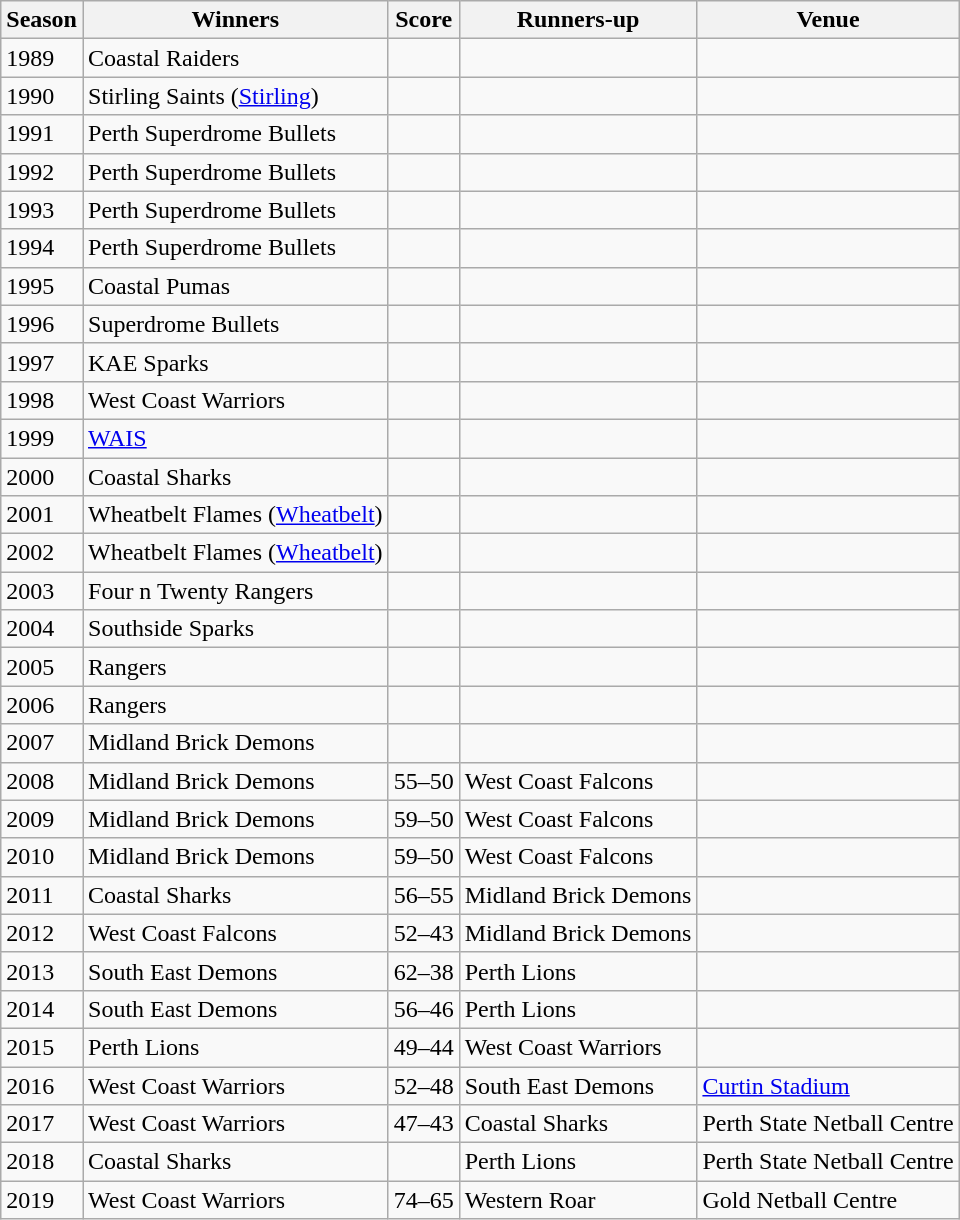<table class="wikitable collapsible">
<tr>
<th>Season</th>
<th>Winners</th>
<th>Score</th>
<th>Runners-up</th>
<th>Venue</th>
</tr>
<tr>
<td>1989</td>
<td>Coastal Raiders</td>
<td></td>
<td></td>
<td></td>
</tr>
<tr>
<td>1990</td>
<td>Stirling Saints (<a href='#'>Stirling</a>)</td>
<td></td>
<td></td>
<td></td>
</tr>
<tr>
<td>1991</td>
<td>Perth Superdrome Bullets</td>
<td></td>
<td></td>
<td></td>
</tr>
<tr>
<td>1992</td>
<td>Perth Superdrome Bullets</td>
<td></td>
<td></td>
<td></td>
</tr>
<tr>
<td>1993</td>
<td>Perth Superdrome Bullets</td>
<td></td>
<td></td>
<td></td>
</tr>
<tr>
<td>1994</td>
<td>Perth Superdrome Bullets</td>
<td></td>
<td></td>
<td></td>
</tr>
<tr>
<td>1995</td>
<td>Coastal Pumas</td>
<td></td>
<td></td>
<td></td>
</tr>
<tr>
<td>1996</td>
<td>Superdrome Bullets</td>
<td></td>
<td></td>
<td></td>
</tr>
<tr>
<td>1997</td>
<td>KAE Sparks</td>
<td></td>
<td></td>
<td></td>
</tr>
<tr>
<td>1998</td>
<td>West Coast Warriors</td>
<td></td>
<td></td>
<td></td>
</tr>
<tr>
<td>1999</td>
<td><a href='#'>WAIS</a></td>
<td></td>
<td></td>
<td></td>
</tr>
<tr>
<td>2000</td>
<td>Coastal Sharks</td>
<td></td>
<td></td>
<td></td>
</tr>
<tr>
<td>2001</td>
<td>Wheatbelt Flames (<a href='#'>Wheatbelt</a>)</td>
<td></td>
<td></td>
<td></td>
</tr>
<tr>
<td>2002</td>
<td>Wheatbelt Flames (<a href='#'>Wheatbelt</a>)</td>
<td></td>
<td></td>
<td></td>
</tr>
<tr>
<td>2003</td>
<td>Four n Twenty Rangers</td>
<td></td>
<td></td>
<td></td>
</tr>
<tr>
<td>2004</td>
<td>Southside Sparks</td>
<td></td>
<td></td>
<td></td>
</tr>
<tr>
<td>2005</td>
<td>Rangers</td>
<td></td>
<td></td>
<td></td>
</tr>
<tr>
<td>2006</td>
<td>Rangers</td>
<td></td>
<td></td>
<td></td>
</tr>
<tr>
<td>2007</td>
<td>Midland Brick Demons</td>
<td></td>
<td></td>
<td></td>
</tr>
<tr>
<td>2008</td>
<td>Midland Brick Demons</td>
<td>55–50</td>
<td>West Coast Falcons</td>
<td></td>
</tr>
<tr>
<td>2009</td>
<td>Midland Brick Demons</td>
<td>59–50</td>
<td>West Coast Falcons</td>
<td></td>
</tr>
<tr>
<td>2010</td>
<td>Midland Brick Demons</td>
<td>59–50</td>
<td>West Coast Falcons</td>
<td></td>
</tr>
<tr>
<td>2011</td>
<td>Coastal Sharks</td>
<td>56–55</td>
<td>Midland Brick Demons</td>
<td></td>
</tr>
<tr>
<td>2012</td>
<td>West Coast Falcons</td>
<td>52–43</td>
<td>Midland Brick Demons</td>
<td></td>
</tr>
<tr>
<td>2013</td>
<td>South East Demons</td>
<td>62–38</td>
<td>Perth Lions</td>
<td></td>
</tr>
<tr>
<td>2014</td>
<td>South East Demons</td>
<td>56–46</td>
<td>Perth Lions</td>
<td></td>
</tr>
<tr>
<td>2015</td>
<td>Perth Lions</td>
<td>49–44</td>
<td>West Coast Warriors</td>
<td></td>
</tr>
<tr>
<td>2016</td>
<td>West Coast Warriors</td>
<td>52–48</td>
<td>South East Demons</td>
<td><a href='#'>Curtin Stadium</a></td>
</tr>
<tr>
<td>2017</td>
<td>West Coast Warriors</td>
<td>47–43</td>
<td>Coastal Sharks</td>
<td>Perth State Netball Centre</td>
</tr>
<tr>
<td>2018</td>
<td>Coastal Sharks</td>
<td></td>
<td>Perth Lions</td>
<td>Perth State Netball Centre</td>
</tr>
<tr>
<td>2019</td>
<td>West Coast Warriors</td>
<td>74–65</td>
<td>Western Roar</td>
<td>Gold Netball Centre</td>
</tr>
</table>
